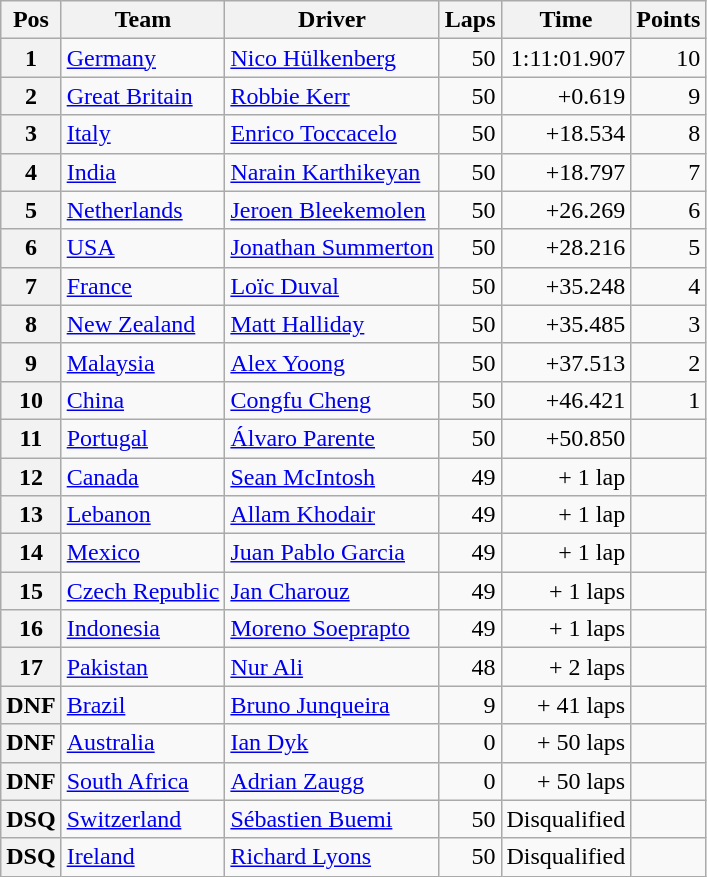<table class="wikitable">
<tr>
<th>Pos</th>
<th>Team</th>
<th>Driver</th>
<th>Laps</th>
<th>Time</th>
<th>Points</th>
</tr>
<tr>
<th>1</th>
<td> <a href='#'>Germany</a></td>
<td><a href='#'>Nico Hülkenberg</a></td>
<td align="right">50</td>
<td align="right">1:11:01.907</td>
<td align="right">10</td>
</tr>
<tr>
<th>2</th>
<td> <a href='#'>Great Britain</a></td>
<td><a href='#'>Robbie Kerr</a></td>
<td align="right">50</td>
<td align="right">+0.619</td>
<td align="right">9</td>
</tr>
<tr>
<th>3</th>
<td> <a href='#'>Italy</a></td>
<td><a href='#'>Enrico Toccacelo</a></td>
<td align="right">50</td>
<td align="right">+18.534</td>
<td align="right">8</td>
</tr>
<tr>
<th>4</th>
<td> <a href='#'>India</a></td>
<td><a href='#'>Narain Karthikeyan</a></td>
<td align="right">50</td>
<td align="right">+18.797</td>
<td align="right">7</td>
</tr>
<tr>
<th>5</th>
<td> <a href='#'>Netherlands</a></td>
<td><a href='#'>Jeroen Bleekemolen</a></td>
<td align="right">50</td>
<td align="right">+26.269</td>
<td align="right">6</td>
</tr>
<tr>
<th>6</th>
<td> <a href='#'>USA</a></td>
<td><a href='#'>Jonathan Summerton</a></td>
<td align="right">50</td>
<td align="right">+28.216</td>
<td align="right">5</td>
</tr>
<tr>
<th>7</th>
<td> <a href='#'>France</a></td>
<td><a href='#'>Loïc Duval</a></td>
<td align="right">50</td>
<td align="right">+35.248</td>
<td align="right">4</td>
</tr>
<tr>
<th>8</th>
<td> <a href='#'>New Zealand</a></td>
<td><a href='#'>Matt Halliday</a></td>
<td align="right">50</td>
<td align="right">+35.485</td>
<td align="right">3</td>
</tr>
<tr>
<th>9</th>
<td> <a href='#'>Malaysia</a></td>
<td><a href='#'>Alex Yoong</a></td>
<td align="right">50</td>
<td align="right">+37.513</td>
<td align="right">2</td>
</tr>
<tr>
<th>10</th>
<td> <a href='#'>China</a></td>
<td><a href='#'>Congfu Cheng</a></td>
<td align="right">50</td>
<td align="right">+46.421</td>
<td align="right">1</td>
</tr>
<tr>
<th>11</th>
<td> <a href='#'>Portugal</a></td>
<td><a href='#'>Álvaro Parente</a></td>
<td align="right">50</td>
<td align="right">+50.850</td>
<td align="right"></td>
</tr>
<tr>
<th>12</th>
<td> <a href='#'>Canada</a></td>
<td><a href='#'>Sean McIntosh</a></td>
<td align="right">49</td>
<td align="right">+ 1 lap</td>
<td align="right"></td>
</tr>
<tr>
<th>13</th>
<td> <a href='#'>Lebanon</a></td>
<td><a href='#'>Allam Khodair</a></td>
<td align="right">49</td>
<td align="right">+ 1 lap</td>
<td align="right"></td>
</tr>
<tr>
<th>14</th>
<td> <a href='#'>Mexico</a></td>
<td><a href='#'>Juan Pablo Garcia</a></td>
<td align="right">49</td>
<td align="right">+ 1 lap</td>
<td align="right"></td>
</tr>
<tr>
<th>15</th>
<td> <a href='#'>Czech Republic</a></td>
<td><a href='#'>Jan Charouz</a></td>
<td align="right">49</td>
<td align="right">+ 1 laps</td>
<td align="right"></td>
</tr>
<tr>
<th>16</th>
<td> <a href='#'>Indonesia</a></td>
<td><a href='#'>Moreno Soeprapto</a></td>
<td align="right">49</td>
<td align="right">+ 1 laps</td>
<td align="right"></td>
</tr>
<tr>
<th>17</th>
<td> <a href='#'>Pakistan</a></td>
<td><a href='#'>Nur Ali</a></td>
<td align="right">48</td>
<td align="right">+ 2 laps</td>
<td align="right"></td>
</tr>
<tr>
<th>DNF</th>
<td> <a href='#'>Brazil</a></td>
<td><a href='#'>Bruno Junqueira</a></td>
<td align="right">9</td>
<td align="right">+ 41 laps</td>
<td align="right"></td>
</tr>
<tr>
<th>DNF</th>
<td> <a href='#'>Australia</a></td>
<td><a href='#'>Ian Dyk</a></td>
<td align="right">0</td>
<td align="right">+ 50 laps</td>
<td align="right"></td>
</tr>
<tr>
<th>DNF</th>
<td> <a href='#'>South Africa</a></td>
<td><a href='#'>Adrian Zaugg</a></td>
<td align="right">0</td>
<td align="right">+ 50 laps</td>
<td align="right"></td>
</tr>
<tr>
<th>DSQ</th>
<td> <a href='#'>Switzerland</a></td>
<td><a href='#'>Sébastien Buemi</a></td>
<td align="right">50</td>
<td align="right">Disqualified</td>
<td align="right"></td>
</tr>
<tr>
<th>DSQ</th>
<td> <a href='#'>Ireland</a></td>
<td><a href='#'>Richard Lyons</a></td>
<td align="right">50</td>
<td align="right">Disqualified</td>
<td align="right"></td>
</tr>
</table>
